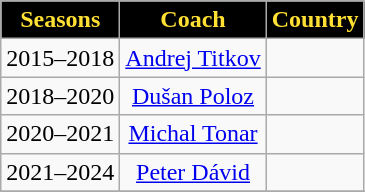<table class="wikitable" style="text-align: center">
<tr>
<th style="color:#FFE033; background:#000000">Seasons</th>
<th style="color:#FFE033; background:#000000">Coach</th>
<th style="color:#FFE033; background:#000000">Country</th>
</tr>
<tr>
<td style="text-align: center">2015–2018</td>
<td style="text-align: center"><a href='#'>Andrej Titkov</a></td>
<td style="text-align: center"></td>
</tr>
<tr>
<td style="text-align: center">2018–2020</td>
<td style="text-align: center"><a href='#'>Dušan Poloz</a></td>
<td style="text-align: center"></td>
</tr>
<tr>
<td style="text-align: center">2020–2021</td>
<td style="text-align: center"><a href='#'>Michal Tonar</a></td>
<td style="text-align: center"></td>
</tr>
<tr>
<td style="text-align: center">2021–2024</td>
<td style="text-align: center"><a href='#'>Peter Dávid</a></td>
<td style="text-align: center"></td>
</tr>
<tr>
</tr>
</table>
